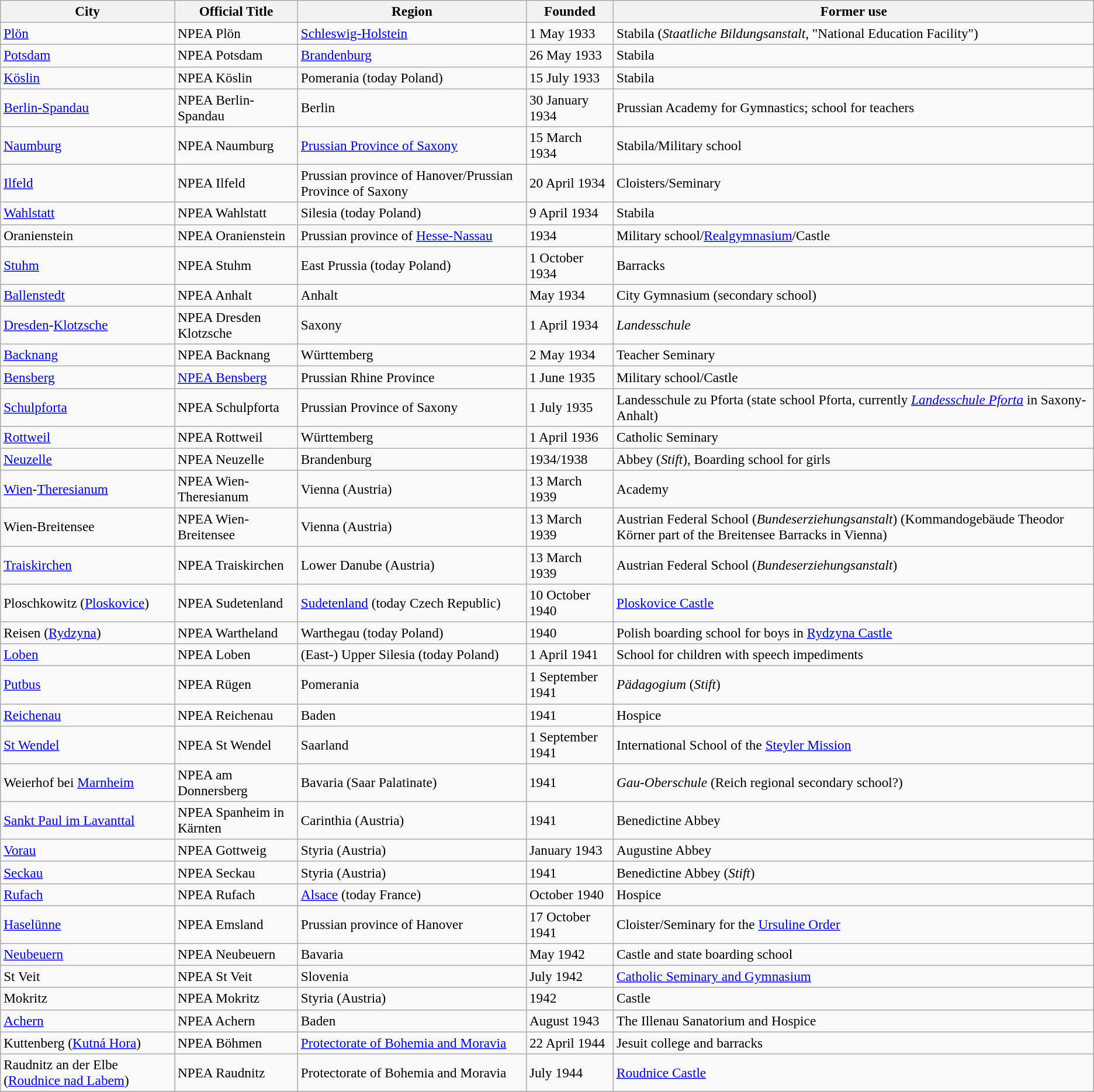<table class="wikitable" style="font-size:97%;">
<tr>
<th>City</th>
<th>Official Title</th>
<th>Region</th>
<th>Founded</th>
<th>Former use</th>
</tr>
<tr>
<td><a href='#'>Plön</a></td>
<td>NPEA Plön</td>
<td><a href='#'>Schleswig-Holstein</a></td>
<td>1 May 1933</td>
<td>Stabila (<em>Staatliche Bildungsanstalt</em>, "National Education Facility")</td>
</tr>
<tr>
<td><a href='#'>Potsdam</a></td>
<td>NPEA Potsdam</td>
<td><a href='#'>Brandenburg</a></td>
<td>26 May 1933</td>
<td>Stabila</td>
</tr>
<tr>
<td><a href='#'>Köslin</a></td>
<td>NPEA Köslin</td>
<td>Pomerania (today Poland)</td>
<td>15 July 1933</td>
<td>Stabila</td>
</tr>
<tr>
<td><a href='#'>Berlin-Spandau</a></td>
<td>NPEA Berlin-Spandau</td>
<td>Berlin</td>
<td>30 January 1934</td>
<td>Prussian Academy for Gymnastics; school for teachers</td>
</tr>
<tr>
<td><a href='#'>Naumburg</a></td>
<td>NPEA Naumburg</td>
<td><a href='#'>Prussian Province of Saxony</a></td>
<td>15 March 1934</td>
<td>Stabila/Military school</td>
</tr>
<tr>
<td><a href='#'>Ilfeld</a></td>
<td>NPEA Ilfeld</td>
<td>Prussian province of Hanover/Prussian Province of Saxony</td>
<td>20 April 1934</td>
<td>Cloisters/Seminary</td>
</tr>
<tr>
<td><a href='#'>Wahlstatt</a></td>
<td>NPEA Wahlstatt</td>
<td>Silesia (today Poland)</td>
<td>9 April 1934</td>
<td>Stabila</td>
</tr>
<tr>
<td>Oranienstein</td>
<td>NPEA Oranienstein</td>
<td>Prussian province of <a href='#'>Hesse-Nassau</a></td>
<td>1934</td>
<td>Military school/<a href='#'>Realgymnasium</a>/Castle</td>
</tr>
<tr>
<td><a href='#'>Stuhm</a></td>
<td>NPEA Stuhm</td>
<td>East Prussia (today Poland)</td>
<td>1 October 1934</td>
<td>Barracks</td>
</tr>
<tr>
<td><a href='#'>Ballenstedt</a></td>
<td>NPEA Anhalt</td>
<td>Anhalt</td>
<td>May 1934</td>
<td>City Gymnasium (secondary school)</td>
</tr>
<tr>
<td><a href='#'>Dresden</a>-<a href='#'>Klotzsche</a></td>
<td>NPEA Dresden Klotzsche</td>
<td>Saxony</td>
<td>1 April 1934</td>
<td><em>Landesschule</em></td>
</tr>
<tr>
<td><a href='#'>Backnang</a></td>
<td>NPEA Backnang</td>
<td>Württemberg</td>
<td>2 May 1934</td>
<td>Teacher Seminary</td>
</tr>
<tr>
<td><a href='#'>Bensberg</a></td>
<td><a href='#'>NPEA Bensberg</a></td>
<td>Prussian Rhine Province</td>
<td>1 June 1935</td>
<td>Military school/Castle</td>
</tr>
<tr>
<td><a href='#'>Schulpforta</a></td>
<td>NPEA Schulpforta</td>
<td>Prussian Province of Saxony</td>
<td>1 July 1935</td>
<td>Landesschule zu Pforta (state school Pforta, currently <em><a href='#'>Landesschule Pforta</a></em> in Saxony-Anhalt)</td>
</tr>
<tr>
<td><a href='#'>Rottweil</a></td>
<td>NPEA Rottweil</td>
<td>Württemberg</td>
<td>1 April 1936</td>
<td>Catholic Seminary</td>
</tr>
<tr>
<td><a href='#'>Neuzelle</a></td>
<td>NPEA Neuzelle</td>
<td>Brandenburg</td>
<td>1934/1938</td>
<td>Abbey (<em>Stift</em>), Boarding school for girls</td>
</tr>
<tr>
<td><a href='#'>Wien</a>-<a href='#'>Theresianum</a></td>
<td>NPEA Wien-Theresianum</td>
<td>Vienna (Austria)</td>
<td>13 March 1939</td>
<td>Academy</td>
</tr>
<tr>
<td>Wien-Breitensee</td>
<td>NPEA Wien-Breitensee</td>
<td>Vienna (Austria)</td>
<td>13 March 1939</td>
<td>Austrian Federal School (<em>Bundeserziehungsanstalt</em>) (Kommandogebäude Theodor Körner part of the Breitensee Barracks in Vienna)</td>
</tr>
<tr>
<td><a href='#'>Traiskirchen</a></td>
<td>NPEA Traiskirchen</td>
<td>Lower Danube (Austria)</td>
<td>13 March 1939</td>
<td>Austrian Federal School (<em>Bundeserziehungsanstalt</em>)</td>
</tr>
<tr>
<td>Ploschkowitz (<a href='#'>Ploskovice</a>)</td>
<td>NPEA Sudetenland</td>
<td><a href='#'>Sudetenland</a> (today Czech Republic)</td>
<td>10 October 1940</td>
<td><a href='#'>Ploskovice Castle</a></td>
</tr>
<tr>
<td>Reisen (<a href='#'>Rydzyna</a>)</td>
<td>NPEA Wartheland</td>
<td>Warthegau (today Poland)</td>
<td>1940</td>
<td>Polish boarding school for boys in <a href='#'>Rydzyna Castle</a></td>
</tr>
<tr>
<td><a href='#'>Loben</a></td>
<td>NPEA Loben</td>
<td>(East-) Upper Silesia (today Poland)</td>
<td>1 April 1941</td>
<td>School for children with speech impediments</td>
</tr>
<tr>
<td><a href='#'>Putbus</a></td>
<td>NPEA Rügen</td>
<td>Pomerania</td>
<td>1 September 1941</td>
<td><em>Pädagogium</em> (<em>Stift</em>)</td>
</tr>
<tr>
<td><a href='#'>Reichenau</a></td>
<td>NPEA Reichenau</td>
<td>Baden</td>
<td>1941</td>
<td>Hospice</td>
</tr>
<tr>
<td><a href='#'>St Wendel</a></td>
<td>NPEA St Wendel</td>
<td>Saarland</td>
<td>1 September 1941</td>
<td>International School of the <a href='#'>Steyler Mission</a></td>
</tr>
<tr>
<td>Weierhof bei <a href='#'>Marnheim</a></td>
<td>NPEA am Donnersberg</td>
<td>Bavaria (Saar Palatinate)</td>
<td>1941</td>
<td><em>Gau-Oberschule</em> (Reich regional secondary school?)</td>
</tr>
<tr>
<td><a href='#'>Sankt Paul im Lavanttal</a></td>
<td>NPEA Spanheim in Kärnten</td>
<td>Carinthia (Austria)</td>
<td>1941</td>
<td>Benedictine Abbey</td>
</tr>
<tr>
<td><a href='#'>Vorau</a></td>
<td>NPEA Gottweig</td>
<td>Styria (Austria)</td>
<td>January 1943</td>
<td>Augustine Abbey</td>
</tr>
<tr>
<td><a href='#'>Seckau</a></td>
<td>NPEA Seckau</td>
<td>Styria (Austria)</td>
<td>1941</td>
<td>Benedictine Abbey (<em>Stift</em>)</td>
</tr>
<tr>
<td><a href='#'>Rufach</a></td>
<td>NPEA Rufach</td>
<td><a href='#'>Alsace</a> (today France)</td>
<td>October 1940</td>
<td>Hospice</td>
</tr>
<tr>
<td><a href='#'>Haselünne</a></td>
<td>NPEA Emsland</td>
<td>Prussian province of Hanover</td>
<td>17 October 1941</td>
<td>Cloister/Seminary for the <a href='#'>Ursuline Order</a></td>
</tr>
<tr>
<td><a href='#'>Neubeuern</a></td>
<td>NPEA Neubeuern</td>
<td>Bavaria</td>
<td>May 1942</td>
<td>Castle and state boarding school</td>
</tr>
<tr>
<td>St Veit</td>
<td>NPEA St Veit</td>
<td>Slovenia</td>
<td>July 1942</td>
<td><a href='#'>Catholic Seminary and Gymnasium</a></td>
</tr>
<tr>
<td>Mokritz</td>
<td>NPEA Mokritz</td>
<td>Styria (Austria)</td>
<td>1942</td>
<td>Castle</td>
</tr>
<tr>
<td><a href='#'>Achern</a></td>
<td>NPEA Achern</td>
<td>Baden</td>
<td>August 1943</td>
<td>The Illenau Sanatorium and Hospice</td>
</tr>
<tr>
<td>Kuttenberg (<a href='#'>Kutná Hora</a>)</td>
<td>NPEA Böhmen</td>
<td><a href='#'>Protectorate of Bohemia and Moravia</a></td>
<td>22 April 1944</td>
<td>Jesuit college and barracks</td>
</tr>
<tr>
<td>Raudnitz an der Elbe (<a href='#'>Roudnice nad Labem</a>)</td>
<td>NPEA Raudnitz</td>
<td>Protectorate of Bohemia and Moravia</td>
<td>July 1944</td>
<td><a href='#'>Roudnice Castle</a></td>
</tr>
<tr>
</tr>
</table>
